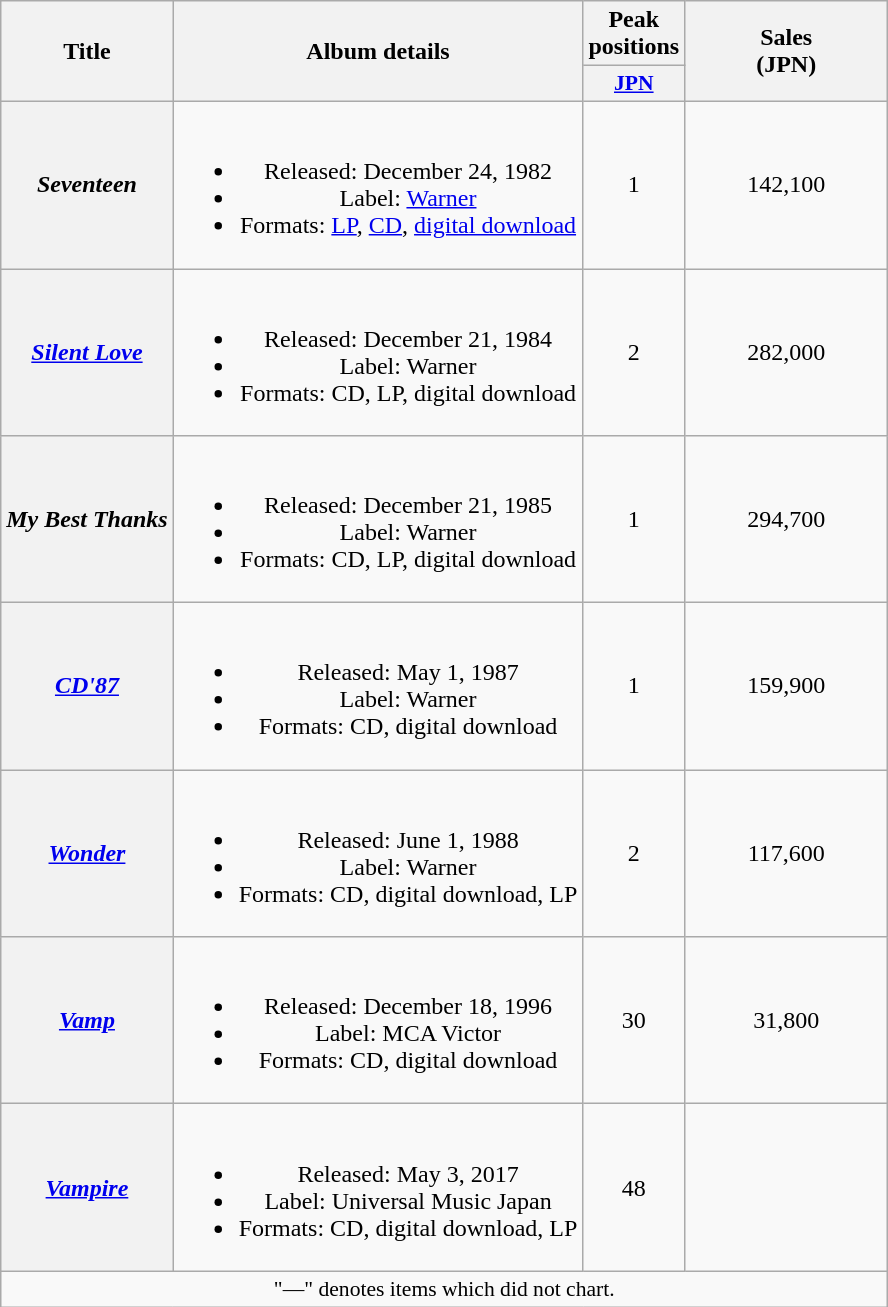<table class="wikitable plainrowheaders" style="text-align:center;">
<tr>
<th rowspan="2">Title</th>
<th rowspan="2">Album details</th>
<th colspan="1">Peak positions</th>
<th style="width:8em;" rowspan="2">Sales<br>(JPN)</th>
</tr>
<tr>
<th style="width:3em;font-size:90%"><a href='#'>JPN</a><br></th>
</tr>
<tr>
<th scope="row"><em>Seventeen</em></th>
<td><br><ul><li>Released: December 24, 1982</li><li>Label: <a href='#'>Warner</a></li><li>Formats: <a href='#'>LP</a>, <a href='#'>CD</a>, <a href='#'>digital download</a></li></ul></td>
<td>1</td>
<td>142,100</td>
</tr>
<tr>
<th scope="row"><em><a href='#'>Silent Love</a></em></th>
<td><br><ul><li>Released: December 21, 1984</li><li>Label: Warner</li><li>Formats: CD, LP, digital download</li></ul></td>
<td>2</td>
<td>282,000</td>
</tr>
<tr>
<th scope="row"><em>My Best Thanks</em></th>
<td><br><ul><li>Released: December 21, 1985</li><li>Label: Warner</li><li>Formats: CD, LP, digital download</li></ul></td>
<td>1</td>
<td>294,700</td>
</tr>
<tr>
<th scope="row"><em><a href='#'>CD'87</a></em></th>
<td><br><ul><li>Released: May 1, 1987</li><li>Label: Warner</li><li>Formats: CD, digital download</li></ul></td>
<td>1</td>
<td>159,900</td>
</tr>
<tr>
<th scope="row"><em><a href='#'>Wonder</a></em></th>
<td><br><ul><li>Released: June 1, 1988</li><li>Label: Warner</li><li>Formats: CD, digital download, LP</li></ul></td>
<td>2</td>
<td>117,600</td>
</tr>
<tr>
<th scope="row"><em><a href='#'>Vamp</a></em></th>
<td><br><ul><li>Released: December 18, 1996</li><li>Label: MCA Victor</li><li>Formats: CD, digital download</li></ul></td>
<td>30</td>
<td>31,800</td>
</tr>
<tr>
<th scope="row"><em><a href='#'>Vampire</a></em></th>
<td><br><ul><li>Released: May 3, 2017</li><li>Label: Universal Music Japan</li><li>Formats: CD, digital download, LP</li></ul></td>
<td>48</td>
<td></td>
</tr>
<tr>
<td colspan="11" align="center" style="font-size:90%;">"—" denotes items which did not chart.</td>
</tr>
</table>
